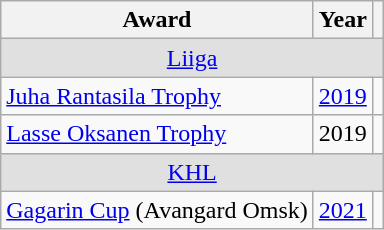<table class="wikitable">
<tr>
<th>Award</th>
<th>Year</th>
<th></th>
</tr>
<tr ALIGN="center" bgcolor="#e0e0e0">
<td colspan="3"><a href='#'>Liiga</a></td>
</tr>
<tr>
<td><a href='#'>Juha Rantasila Trophy</a></td>
<td><a href='#'>2019</a></td>
<td></td>
</tr>
<tr>
<td><a href='#'>Lasse Oksanen Trophy</a></td>
<td>2019</td>
<td></td>
</tr>
<tr ALIGN="center" bgcolor="#e0e0e0">
<td colspan="3"><a href='#'>KHL</a></td>
</tr>
<tr>
<td><a href='#'>Gagarin Cup</a> (Avangard Omsk)</td>
<td><a href='#'>2021</a></td>
<td></td>
</tr>
</table>
